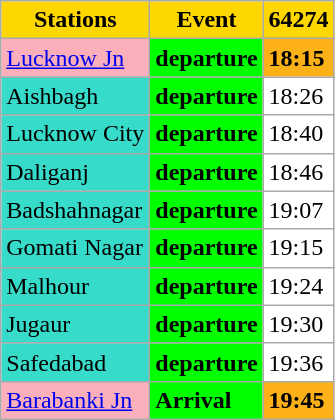<table class="wikitable sortable" style="background:#ffffff;">
<tr>
<th style="background-color:#FFD700">Stations</th>
<th ! style="background-color:#FFD700">Event</th>
<th ! style="background-color:#FFD700">64274</th>
</tr>
<tr>
<td align="left" style="background-color:#FAAFBA"><a href='#'>Lucknow Jn</a></td>
<td align="left" style="background-color:#00FF00"><strong>departure</strong></td>
<td align="left" style="background-color:#FBB117"><strong>18:15</strong></td>
</tr>
<tr>
<td align="left"  style="background-color:#36DBCA">Aishbagh</td>
<td align="left" style="background-color:#00FF00"><strong>departure</strong></td>
<td align="left">18:26</td>
</tr>
<tr>
<td align="left"  style="background-color:#36DBCA">Lucknow City</td>
<td align="left" style="background-color:#00FF00"><strong>departure</strong></td>
<td align="left">18:40</td>
</tr>
<tr>
<td align="left"   style="background-color:#36DBCA">Daliganj</td>
<td align="left" style="background-color:#00FF00"><strong>departure</strong></td>
<td align="left">18:46</td>
</tr>
<tr>
<td align="left"  style="background-color:#36DBCA">Badshahnagar</td>
<td align="left" style="background-color:#00FF00"><strong>departure</strong></td>
<td align="left">19:07</td>
</tr>
<tr>
<td align="left"   style="background-color:#36DBCA">Gomati Nagar</td>
<td align="left" style="background-color:#00FF00"><strong>departure</strong></td>
<td align="left">19:15</td>
</tr>
<tr>
<td align="left"  style="background-color:#36DBCA">Malhour</td>
<td align="left" style="background-color:#00FF00"><strong>departure</strong></td>
<td align="left">19:24</td>
</tr>
<tr>
<td align="left"   style="background-color:#36DBCA">Jugaur</td>
<td align="left" style="background-color:#00FF00"><strong>departure</strong></td>
<td align="left">19:30</td>
</tr>
<tr>
<td align="left"   style="background-color:#36DBCA">Safedabad</td>
<td align="left" style="background-color:#00FF00"><strong>departure</strong></td>
<td align="left">19:36</td>
</tr>
<tr>
<td align="left" style="background-color:#FAAFBA"><a href='#'>Barabanki Jn</a></td>
<td align="left" style="background-color:#00FF00"><strong>Arrival</strong></td>
<td align="left" style="background-color:#FBB117"><strong>19:45</strong></td>
</tr>
</table>
